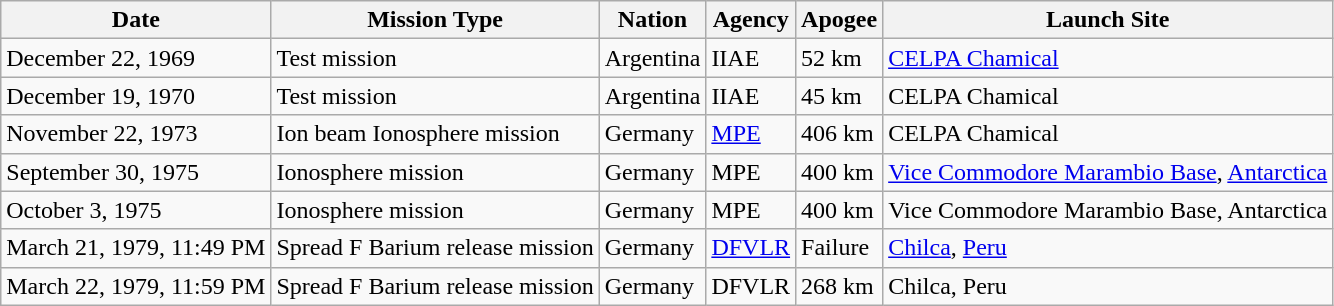<table class="wikitable sortable">
<tr>
<th>Date</th>
<th>Mission Type</th>
<th>Nation</th>
<th>Agency</th>
<th>Apogee</th>
<th>Launch Site</th>
</tr>
<tr>
<td>December 22, 1969</td>
<td>Test mission</td>
<td>Argentina</td>
<td>IIAE</td>
<td>52 km</td>
<td><a href='#'>CELPA Chamical</a></td>
</tr>
<tr>
<td>December 19, 1970</td>
<td>Test mission</td>
<td>Argentina</td>
<td>IIAE</td>
<td>45 km</td>
<td>CELPA Chamical</td>
</tr>
<tr>
<td>November 22, 1973</td>
<td>Ion beam Ionosphere mission</td>
<td>Germany</td>
<td><a href='#'>MPE</a></td>
<td>406 km</td>
<td>CELPA Chamical</td>
</tr>
<tr>
<td>September 30, 1975</td>
<td>Ionosphere mission</td>
<td>Germany</td>
<td>MPE</td>
<td>400 km</td>
<td><a href='#'>Vice Commodore Marambio Base</a>, <a href='#'>Antarctica</a></td>
</tr>
<tr>
<td>October 3, 1975</td>
<td>Ionosphere mission</td>
<td>Germany</td>
<td>MPE</td>
<td>400 km</td>
<td>Vice Commodore Marambio Base, Antarctica</td>
</tr>
<tr>
<td>March 21, 1979, 11:49 PM</td>
<td>Spread F Barium release mission</td>
<td>Germany</td>
<td><a href='#'>DFVLR</a></td>
<td>Failure</td>
<td><a href='#'>Chilca</a>, <a href='#'>Peru</a></td>
</tr>
<tr>
<td>March 22, 1979, 11:59 PM</td>
<td>Spread F Barium release mission</td>
<td>Germany</td>
<td>DFVLR</td>
<td>268 km</td>
<td>Chilca, Peru</td>
</tr>
</table>
